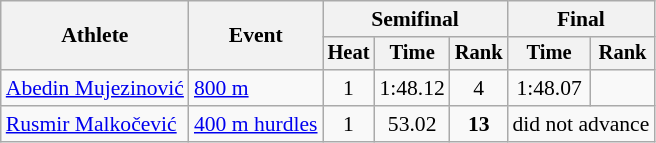<table class="wikitable" style="font-size:90%">
<tr>
<th rowspan="2">Athlete</th>
<th rowspan="2">Event</th>
<th colspan="3">Semifinal</th>
<th colspan="2">Final</th>
</tr>
<tr style="font-size:95%">
<th>Heat</th>
<th>Time</th>
<th>Rank</th>
<th>Time</th>
<th>Rank</th>
</tr>
<tr align=center>
<td align="left"><a href='#'>Abedin Mujezinović</a></td>
<td align="left"><a href='#'>800 m</a></td>
<td>1</td>
<td>1:48.12</td>
<td>4 <strong></strong></td>
<td>1:48.07</td>
<td><strong></strong></td>
</tr>
<tr align=center>
<td align="left"><a href='#'>Rusmir Malkočević</a></td>
<td align="left"><a href='#'>400 m hurdles</a></td>
<td>1</td>
<td>53.02</td>
<td><strong>13</strong></td>
<td colspan=2>did not advance</td>
</tr>
</table>
